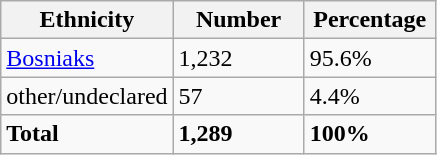<table class="wikitable">
<tr>
<th width="100px">Ethnicity</th>
<th width="80px">Number</th>
<th width="80px">Percentage</th>
</tr>
<tr>
<td><a href='#'>Bosniaks</a></td>
<td>1,232</td>
<td>95.6%</td>
</tr>
<tr>
<td>other/undeclared</td>
<td>57</td>
<td>4.4%</td>
</tr>
<tr>
<td><strong>Total</strong></td>
<td><strong>1,289</strong></td>
<td><strong>100%</strong></td>
</tr>
</table>
